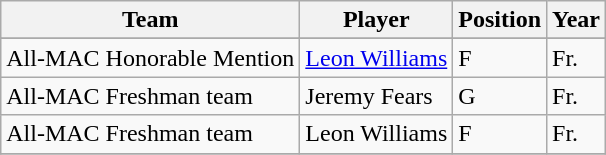<table class="wikitable" border="1">
<tr align=center>
<th style= >Team</th>
<th style= >Player</th>
<th style= >Position</th>
<th style= >Year</th>
</tr>
<tr align="center">
</tr>
<tr>
<td>All-MAC Honorable Mention</td>
<td><a href='#'>Leon Williams</a></td>
<td>F</td>
<td>Fr.</td>
</tr>
<tr>
<td>All-MAC Freshman team</td>
<td>Jeremy Fears</td>
<td>G</td>
<td>Fr.</td>
</tr>
<tr>
<td>All-MAC Freshman team</td>
<td>Leon Williams</td>
<td>F</td>
<td>Fr.</td>
</tr>
<tr>
</tr>
</table>
